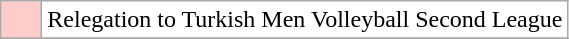<table class="wikitable">
<tr>
<td bgcolor="#FFCCCC" width="20"></td>
<td bgcolor="#ffffff" align="left">Relegation to Turkish Men Volleyball Second League</td>
</tr>
<tr>
</tr>
</table>
